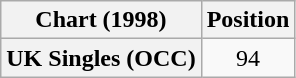<table class="wikitable plainrowheaders" style="text-align:center">
<tr>
<th scope="col">Chart (1998)</th>
<th scope="col">Position</th>
</tr>
<tr>
<th scope="row">UK Singles (OCC)</th>
<td>94</td>
</tr>
</table>
